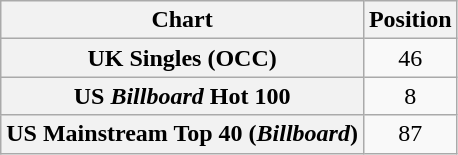<table class="wikitable plainrowheaders sortable" style="text-align:center">
<tr>
<th scope="col">Chart</th>
<th scope="col">Position</th>
</tr>
<tr>
<th scope="row">UK Singles (OCC)</th>
<td>46</td>
</tr>
<tr>
<th scope="row">US <em>Billboard</em> Hot 100</th>
<td>8</td>
</tr>
<tr>
<th scope="row">US Mainstream Top 40 (<em>Billboard</em>)</th>
<td>87</td>
</tr>
</table>
